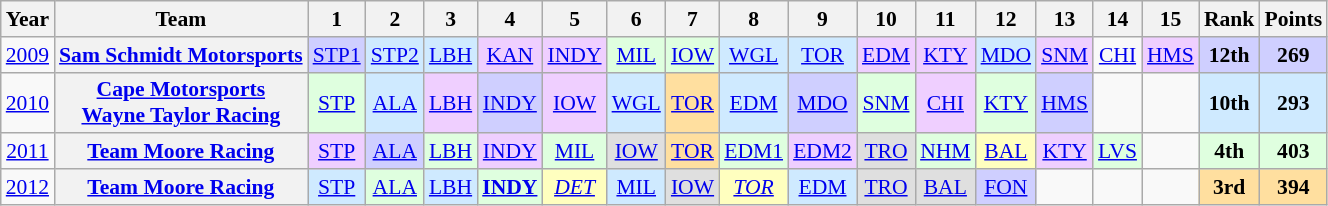<table class="wikitable" style="text-align:center; font-size:90%">
<tr>
<th>Year</th>
<th>Team</th>
<th>1</th>
<th>2</th>
<th>3</th>
<th>4</th>
<th>5</th>
<th>6</th>
<th>7</th>
<th>8</th>
<th>9</th>
<th>10</th>
<th>11</th>
<th>12</th>
<th>13</th>
<th>14</th>
<th>15</th>
<th>Rank</th>
<th>Points</th>
</tr>
<tr>
<td><a href='#'>2009</a></td>
<th><a href='#'>Sam Schmidt Motorsports</a></th>
<td style="background:#CFCFFF;"><a href='#'>STP1</a><br></td>
<td style="background:#CFEAFF;"><a href='#'>STP2</a><br></td>
<td style="background:#CFEAFF;"><a href='#'>LBH</a><br></td>
<td style="background:#EFCFFF;"><a href='#'>KAN</a><br></td>
<td style="background:#EFCFFF;"><a href='#'>INDY</a><br></td>
<td style="background:#DFFFDF;"><a href='#'>MIL</a><br></td>
<td style="background:#DFFFDF;"><a href='#'>IOW</a><br></td>
<td style="background:#CFEAFF;"><a href='#'>WGL</a><br></td>
<td style="background:#CFEAFF;"><a href='#'>TOR</a><br></td>
<td style="background:#EFCFFF;"><a href='#'>EDM</a><br></td>
<td style="background:#EFCFFF;"><a href='#'>KTY</a><br></td>
<td style="background:#CFEAFF;"><a href='#'>MDO</a><br></td>
<td style="background:#EFCFFF;"><a href='#'>SNM</a><br></td>
<td><a href='#'>CHI</a></td>
<td style="background:#EFCFFF;"><a href='#'>HMS</a><br></td>
<td style="background:#CFCFFF;"><strong>12th</strong></td>
<td style="background:#CFCFFF;"><strong>269</strong></td>
</tr>
<tr>
<td><a href='#'>2010</a></td>
<th><a href='#'>Cape Motorsports</a><br><a href='#'>Wayne Taylor Racing</a></th>
<td style="background:#DFFFDF;"><a href='#'>STP</a><br></td>
<td style="background:#CFEAFF;"><a href='#'>ALA</a><br></td>
<td style="background:#EFCFFF;"><a href='#'>LBH</a><br></td>
<td style="background:#CFCFFF;"><a href='#'>INDY</a><br></td>
<td style="background:#EFCFFF;"><a href='#'>IOW</a><br></td>
<td style="background:#CFEAFF;"><a href='#'>WGL</a><br></td>
<td style="background:#FFDF9F;"><a href='#'>TOR</a><br></td>
<td style="background:#CFEAFF;"><a href='#'>EDM</a><br></td>
<td style="background:#CFCFFF;"><a href='#'>MDO</a><br></td>
<td style="background:#DFFFDF;"><a href='#'>SNM</a><br></td>
<td style="background:#EFCFFF;"><a href='#'>CHI</a><br></td>
<td style="background:#DFFFDF;"><a href='#'>KTY</a><br></td>
<td style="background:#CFCFFF;"><a href='#'>HMS</a><br></td>
<td></td>
<td></td>
<td style="background:#CFEAFF;"><strong>10th</strong></td>
<td style="background:#CFEAFF;"><strong>293</strong></td>
</tr>
<tr>
<td><a href='#'>2011</a></td>
<th><a href='#'>Team Moore Racing</a></th>
<td style="background:#EFCFFF;"><a href='#'>STP</a><br></td>
<td style="background:#CFCFFF;"><a href='#'>ALA</a><br></td>
<td style="background:#DFFFDF;"><a href='#'>LBH</a><br></td>
<td style="background:#EFCFFF;"><a href='#'>INDY</a><br></td>
<td style="background:#DFFFDF;"><a href='#'>MIL</a><br></td>
<td style="background:#DFDFDF;"><a href='#'>IOW</a><br></td>
<td style="background:#FFDF9F;"><a href='#'>TOR</a><br></td>
<td style="background:#DFFFDF;"><a href='#'>EDM1</a><br></td>
<td style="background:#EFCFFF;"><a href='#'>EDM2</a><br></td>
<td style="background:#DFDFDF;"><a href='#'>TRO</a><br></td>
<td style="background:#DFFFDF;"><a href='#'>NHM</a><br></td>
<td style="background:#FFFFBF;"><a href='#'>BAL</a><br></td>
<td style="background:#EFCFFF;"><a href='#'>KTY</a><br></td>
<td style="background:#DFFFDF;"><a href='#'>LVS</a><br></td>
<td></td>
<td style="background:#DFFFDF;"><strong>4th</strong></td>
<td style="background:#DFFFDF;"><strong>403</strong></td>
</tr>
<tr>
<td><a href='#'>2012</a></td>
<th><a href='#'>Team Moore Racing</a></th>
<td style="background:#CFEAFF;"><a href='#'>STP</a><br></td>
<td style="background:#DFFFDF;"><a href='#'>ALA</a><br></td>
<td style="background:#CFEAFF;"><a href='#'>LBH</a><br></td>
<td style="background:#DFFFDF;"><strong><a href='#'>INDY</a></strong><br></td>
<td style="background:#FFFFBF;"><em><a href='#'>DET</a></em><br></td>
<td style="background:#CFEAFF;"><a href='#'>MIL</a><br></td>
<td style="background:#DFDFDF;"><a href='#'>IOW</a><br></td>
<td style="background:#FFFFBF;"><em><a href='#'>TOR</a></em><br></td>
<td style="background:#CFEAFF;"><a href='#'>EDM</a><br></td>
<td style="background:#DFDFDF;"><a href='#'>TRO</a><br></td>
<td style="background:#DFDFDF;"><a href='#'>BAL</a><br></td>
<td style="background:#CFCFFF;"><a href='#'>FON</a><br></td>
<td></td>
<td></td>
<td></td>
<td style="background:#FFDF9F;"><strong>3rd</strong></td>
<td style="background:#FFDF9F;"><strong>394</strong></td>
</tr>
</table>
